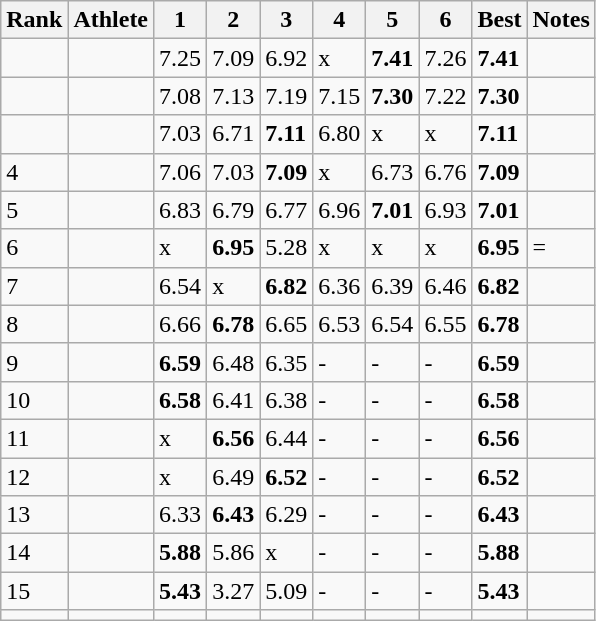<table class="wikitable sortable" style="text-align:left">
<tr>
<th>Rank</th>
<th>Athlete</th>
<th>1</th>
<th>2</th>
<th>3</th>
<th>4</th>
<th>5</th>
<th>6</th>
<th>Best</th>
<th>Notes</th>
</tr>
<tr>
<td></td>
<td></td>
<td>7.25</td>
<td>7.09</td>
<td>6.92</td>
<td>x</td>
<td><strong>7.41</strong></td>
<td>7.26</td>
<td><strong>7.41</strong></td>
<td>    </td>
</tr>
<tr>
<td></td>
<td></td>
<td>7.08</td>
<td>7.13</td>
<td>7.19</td>
<td>7.15</td>
<td><strong>7.30</strong></td>
<td>7.22</td>
<td><strong>7.30</strong></td>
<td></td>
</tr>
<tr>
<td></td>
<td></td>
<td>7.03</td>
<td>6.71</td>
<td><strong>7.11</strong></td>
<td>6.80</td>
<td>x</td>
<td>x</td>
<td><strong>7.11</strong></td>
<td></td>
</tr>
<tr>
<td>4</td>
<td></td>
<td>7.06</td>
<td>7.03</td>
<td><strong>7.09</strong></td>
<td>x</td>
<td>6.73</td>
<td>6.76</td>
<td><strong>7.09</strong></td>
<td></td>
</tr>
<tr>
<td>5</td>
<td></td>
<td>6.83</td>
<td>6.79</td>
<td>6.77</td>
<td>6.96</td>
<td><strong>7.01</strong></td>
<td>6.93</td>
<td><strong>7.01</strong></td>
<td></td>
</tr>
<tr>
<td>6</td>
<td></td>
<td>x</td>
<td><strong>6.95</strong></td>
<td>5.28</td>
<td>x</td>
<td>x</td>
<td>x</td>
<td><strong>6.95</strong></td>
<td>=</td>
</tr>
<tr>
<td>7</td>
<td></td>
<td>6.54</td>
<td>x</td>
<td><strong>6.82</strong></td>
<td>6.36</td>
<td>6.39</td>
<td>6.46</td>
<td><strong>6.82</strong></td>
<td></td>
</tr>
<tr>
<td>8</td>
<td></td>
<td>6.66</td>
<td><strong>6.78</strong></td>
<td>6.65</td>
<td>6.53</td>
<td>6.54</td>
<td>6.55</td>
<td><strong>6.78</strong></td>
<td></td>
</tr>
<tr>
<td>9</td>
<td></td>
<td><strong>6.59</strong></td>
<td>6.48</td>
<td>6.35</td>
<td>-</td>
<td>-</td>
<td>-</td>
<td><strong>6.59</strong></td>
<td></td>
</tr>
<tr>
<td>10</td>
<td></td>
<td><strong>6.58</strong></td>
<td>6.41</td>
<td>6.38</td>
<td>-</td>
<td>-</td>
<td>-</td>
<td><strong>6.58</strong></td>
<td></td>
</tr>
<tr>
<td>11</td>
<td></td>
<td>x</td>
<td><strong>6.56</strong></td>
<td>6.44</td>
<td>-</td>
<td>-</td>
<td>-</td>
<td><strong>6.56</strong></td>
<td></td>
</tr>
<tr>
<td>12</td>
<td></td>
<td>x</td>
<td>6.49</td>
<td><strong>6.52</strong></td>
<td>-</td>
<td>-</td>
<td>-</td>
<td><strong>6.52</strong></td>
<td></td>
</tr>
<tr>
<td>13</td>
<td></td>
<td>6.33</td>
<td><strong>6.43</strong></td>
<td>6.29</td>
<td>-</td>
<td>-</td>
<td>-</td>
<td><strong>6.43</strong></td>
<td></td>
</tr>
<tr>
<td>14</td>
<td></td>
<td><strong>5.88</strong></td>
<td>5.86</td>
<td>x</td>
<td>-</td>
<td>-</td>
<td>-</td>
<td><strong>5.88</strong></td>
<td></td>
</tr>
<tr>
<td>15</td>
<td></td>
<td><strong>5.43</strong></td>
<td>3.27</td>
<td>5.09</td>
<td>-</td>
<td>-</td>
<td>-</td>
<td><strong>5.43</strong></td>
<td></td>
</tr>
<tr>
<td></td>
<td></td>
<td></td>
<td></td>
<td></td>
<td></td>
<td></td>
<td></td>
<td></td>
<td></td>
</tr>
</table>
